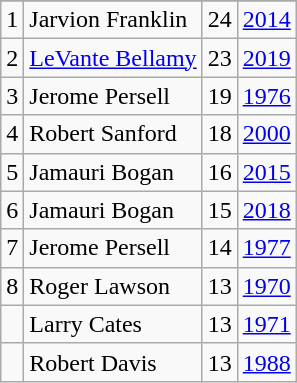<table class="wikitable">
<tr>
</tr>
<tr>
<td>1</td>
<td>Jarvion Franklin</td>
<td>24</td>
<td><a href='#'>2014</a></td>
</tr>
<tr>
<td>2</td>
<td><a href='#'>LeVante Bellamy</a></td>
<td>23</td>
<td><a href='#'>2019</a></td>
</tr>
<tr>
<td>3</td>
<td>Jerome Persell</td>
<td>19</td>
<td><a href='#'>1976</a></td>
</tr>
<tr>
<td>4</td>
<td>Robert Sanford</td>
<td>18</td>
<td><a href='#'>2000</a></td>
</tr>
<tr>
<td>5</td>
<td>Jamauri Bogan</td>
<td>16</td>
<td><a href='#'>2015</a></td>
</tr>
<tr>
<td>6</td>
<td>Jamauri Bogan</td>
<td>15</td>
<td><a href='#'>2018</a></td>
</tr>
<tr>
<td>7</td>
<td>Jerome Persell</td>
<td>14</td>
<td><a href='#'>1977</a></td>
</tr>
<tr>
<td>8</td>
<td>Roger Lawson</td>
<td>13</td>
<td><a href='#'>1970</a></td>
</tr>
<tr>
<td></td>
<td>Larry Cates</td>
<td>13</td>
<td><a href='#'>1971</a></td>
</tr>
<tr>
<td></td>
<td>Robert Davis</td>
<td>13</td>
<td><a href='#'>1988</a></td>
</tr>
</table>
